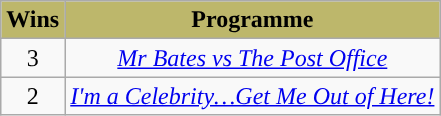<table class="wikitable" style="text-align:center;">
<tr>
<th style="background:#BDB76B;">Wins</th>
<th style="background:#BDB76B;">Programme</th>
</tr>
<tr>
<td>3</td>
<td><em><a href='#'>Mr Bates vs The Post Office</a></em></td>
</tr>
<tr>
<td>2</td>
<td><em><a href='#'>I'm a Celebrity…Get Me Out of Here!</a></em></td>
</tr>
</table>
